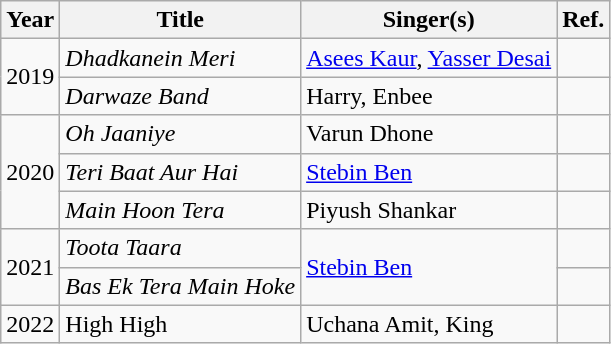<table class="wikitable sortable">
<tr>
<th>Year</th>
<th>Title</th>
<th>Singer(s)</th>
<th>Ref.</th>
</tr>
<tr>
<td rowspan="2">2019</td>
<td><em>Dhadkanein Meri</em></td>
<td><a href='#'>Asees Kaur</a>, <a href='#'>Yasser Desai</a></td>
<td></td>
</tr>
<tr>
<td><em>Darwaze Band</em></td>
<td>Harry, Enbee</td>
<td></td>
</tr>
<tr>
<td rowspan="3">2020</td>
<td><em>Oh Jaaniye</em></td>
<td>Varun Dhone</td>
<td></td>
</tr>
<tr>
<td><em>Teri Baat Aur Hai</em></td>
<td><a href='#'>Stebin Ben</a></td>
<td></td>
</tr>
<tr>
<td><em>Main Hoon Tera</em></td>
<td>Piyush Shankar</td>
<td></td>
</tr>
<tr>
<td rowspan="2">2021</td>
<td><em>Toota Taara </em></td>
<td rowspan="2"><a href='#'>Stebin Ben</a></td>
<td></td>
</tr>
<tr>
<td><em>Bas Ek Tera Main Hoke </em></td>
<td></td>
</tr>
<tr>
<td>2022</td>
<td>High High</td>
<td>Uchana Amit, King</td>
<td></td>
</tr>
</table>
